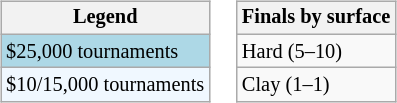<table>
<tr valign=top>
<td><br><table class=wikitable style="font-size:85%">
<tr>
<th>Legend</th>
</tr>
<tr style="background:lightblue;">
<td>$25,000 tournaments</td>
</tr>
<tr style="background:#f0f8ff;">
<td>$10/15,000 tournaments</td>
</tr>
</table>
</td>
<td><br><table class=wikitable style="font-size:85%">
<tr>
<th>Finals by surface</th>
</tr>
<tr>
<td>Hard (5–10)</td>
</tr>
<tr>
<td>Clay (1–1)</td>
</tr>
</table>
</td>
</tr>
</table>
